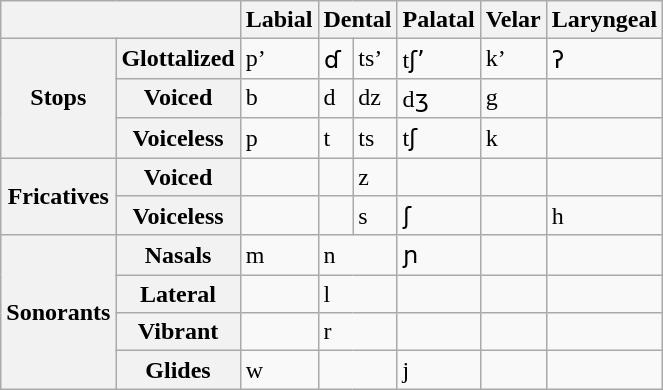<table class="wikitable">
<tr>
<th colspan="2"></th>
<th>Labial</th>
<th colspan="2">Dental</th>
<th>Palatal</th>
<th>Velar</th>
<th>Laryngeal</th>
</tr>
<tr>
<th rowspan="3">Stops</th>
<th>Glottalized</th>
<td>p’</td>
<td>ɗ</td>
<td>ts’</td>
<td>tʃʼ </td>
<td>k’</td>
<td>ʔ</td>
</tr>
<tr>
<th>Voiced</th>
<td>b</td>
<td>d</td>
<td>dz</td>
<td>dʒ </td>
<td>g</td>
<td></td>
</tr>
<tr>
<th>Voiceless</th>
<td>p</td>
<td>t</td>
<td>ts</td>
<td>tʃ </td>
<td>k</td>
<td></td>
</tr>
<tr>
<th rowspan="2">Fricatives</th>
<th>Voiced</th>
<td></td>
<td></td>
<td>z</td>
<td></td>
<td></td>
<td></td>
</tr>
<tr>
<th>Voiceless</th>
<td></td>
<td></td>
<td>s</td>
<td>ʃ </td>
<td></td>
<td>h</td>
</tr>
<tr>
<th rowspan="4">Sonorants</th>
<th>Nasals</th>
<td>m</td>
<td colspan="2">n</td>
<td>ɲ </td>
<td></td>
<td></td>
</tr>
<tr>
<th>Lateral</th>
<td></td>
<td colspan="2">l</td>
<td></td>
<td></td>
<td></td>
</tr>
<tr>
<th>Vibrant</th>
<td></td>
<td colspan="2">r</td>
<td></td>
<td></td>
<td></td>
</tr>
<tr>
<th>Glides</th>
<td>w</td>
<td colspan="2"></td>
<td>j </td>
<td></td>
<td></td>
</tr>
</table>
